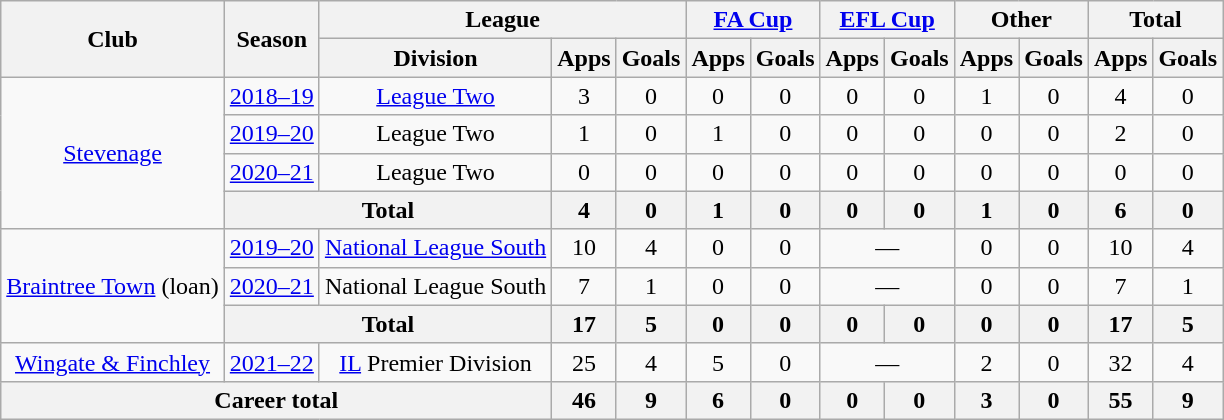<table class="wikitable" style="text-align:center">
<tr>
<th rowspan="2">Club</th>
<th rowspan="2">Season</th>
<th colspan="3">League</th>
<th colspan="2"><a href='#'>FA Cup</a></th>
<th colspan="2"><a href='#'>EFL Cup</a></th>
<th colspan="2">Other</th>
<th colspan="2">Total</th>
</tr>
<tr>
<th>Division</th>
<th>Apps</th>
<th>Goals</th>
<th>Apps</th>
<th>Goals</th>
<th>Apps</th>
<th>Goals</th>
<th>Apps</th>
<th>Goals</th>
<th>Apps</th>
<th>Goals</th>
</tr>
<tr>
<td rowspan="4"><a href='#'>Stevenage</a></td>
<td><a href='#'>2018–19</a></td>
<td><a href='#'>League Two</a></td>
<td>3</td>
<td>0</td>
<td>0</td>
<td>0</td>
<td>0</td>
<td>0</td>
<td>1</td>
<td>0</td>
<td>4</td>
<td>0</td>
</tr>
<tr>
<td><a href='#'>2019–20</a></td>
<td>League Two</td>
<td>1</td>
<td>0</td>
<td>1</td>
<td>0</td>
<td>0</td>
<td>0</td>
<td>0</td>
<td>0</td>
<td>2</td>
<td>0</td>
</tr>
<tr>
<td><a href='#'>2020–21</a></td>
<td>League Two</td>
<td>0</td>
<td>0</td>
<td>0</td>
<td>0</td>
<td>0</td>
<td>0</td>
<td>0</td>
<td>0</td>
<td>0</td>
<td>0</td>
</tr>
<tr>
<th colspan="2">Total</th>
<th>4</th>
<th>0</th>
<th>1</th>
<th>0</th>
<th>0</th>
<th>0</th>
<th>1</th>
<th>0</th>
<th>6</th>
<th>0</th>
</tr>
<tr>
<td rowspan="3"><a href='#'>Braintree Town</a> (loan)</td>
<td><a href='#'>2019–20</a></td>
<td><a href='#'>National League South</a></td>
<td>10</td>
<td>4</td>
<td>0</td>
<td>0</td>
<td colspan="2">—</td>
<td>0</td>
<td>0</td>
<td>10</td>
<td>4</td>
</tr>
<tr>
<td><a href='#'>2020–21</a></td>
<td>National League South</td>
<td>7</td>
<td>1</td>
<td>0</td>
<td>0</td>
<td colspan="2">—</td>
<td>0</td>
<td>0</td>
<td>7</td>
<td>1</td>
</tr>
<tr>
<th colspan="2">Total</th>
<th>17</th>
<th>5</th>
<th>0</th>
<th>0</th>
<th>0</th>
<th>0</th>
<th>0</th>
<th>0</th>
<th>17</th>
<th>5</th>
</tr>
<tr>
<td rowspan="1"><a href='#'>Wingate & Finchley</a></td>
<td><a href='#'>2021–22</a></td>
<td><a href='#'>IL</a> Premier Division</td>
<td>25</td>
<td>4</td>
<td>5</td>
<td>0</td>
<td colspan="2">—</td>
<td>2</td>
<td>0</td>
<td>32</td>
<td>4</td>
</tr>
<tr>
<th colspan=3>Career total</th>
<th>46</th>
<th>9</th>
<th>6</th>
<th>0</th>
<th>0</th>
<th>0</th>
<th>3</th>
<th>0</th>
<th>55</th>
<th>9</th>
</tr>
</table>
